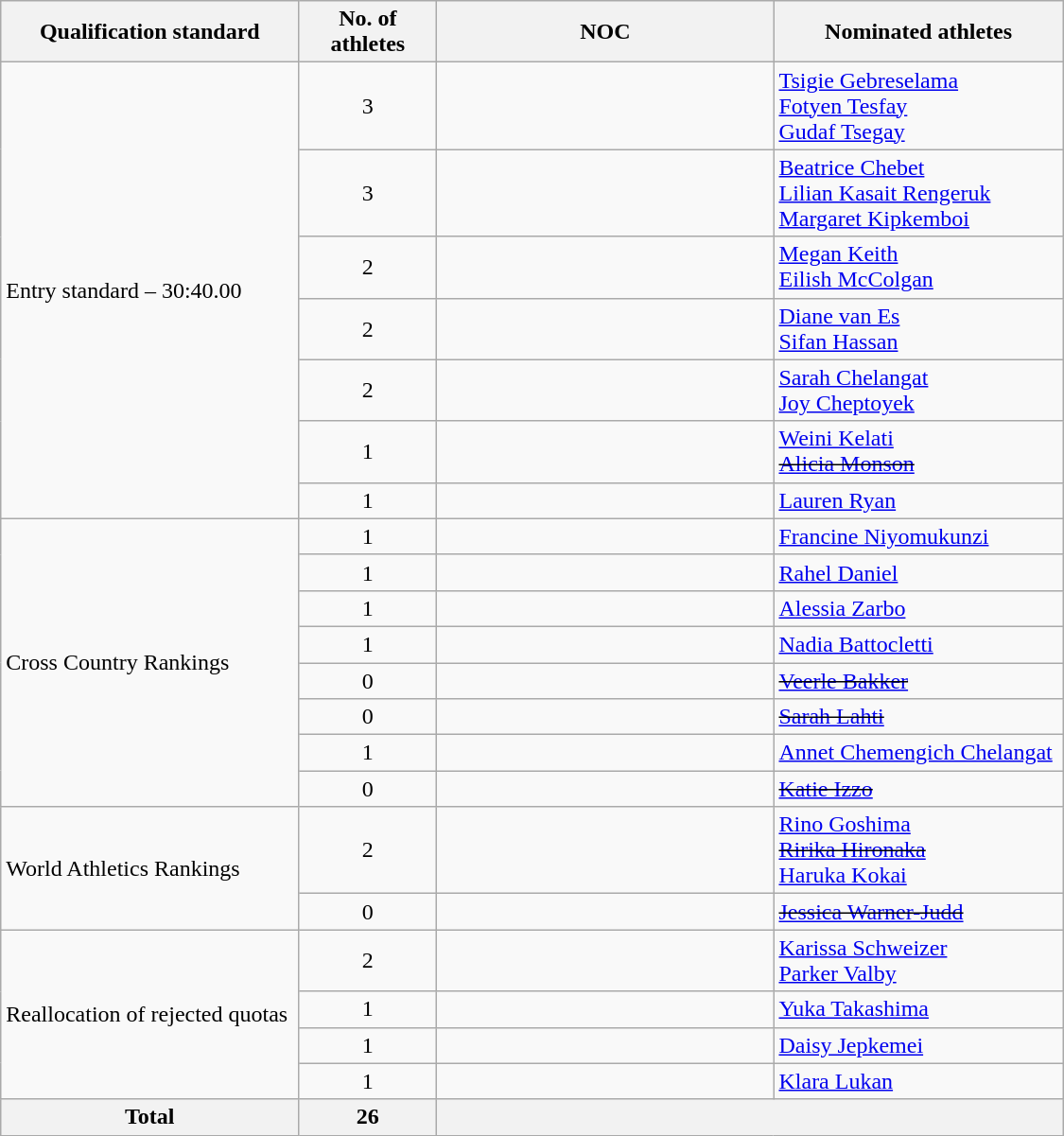<table class="wikitable sortable" style="text-align:left; width:750px;">
<tr>
<th>Qualification standard</th>
<th width=90>No. of athletes</th>
<th width=230>NOC</th>
<th>Nominated athletes</th>
</tr>
<tr>
<td rowspan=7>Entry standard – 30:40.00</td>
<td align=center>3</td>
<td></td>
<td><a href='#'>Tsigie Gebreselama</a><br><a href='#'>Fotyen Tesfay</a><br><a href='#'>Gudaf Tsegay</a></td>
</tr>
<tr>
<td align=center>3</td>
<td></td>
<td><a href='#'>Beatrice Chebet</a><br><a href='#'>Lilian Kasait Rengeruk</a><br><a href='#'>Margaret Kipkemboi</a></td>
</tr>
<tr>
<td align=center>2</td>
<td></td>
<td><a href='#'>Megan Keith</a><br><a href='#'>Eilish McColgan</a></td>
</tr>
<tr>
<td align=center>2</td>
<td></td>
<td><a href='#'>Diane van Es</a><br><a href='#'>Sifan Hassan</a></td>
</tr>
<tr>
<td align=center>2</td>
<td></td>
<td><a href='#'>Sarah Chelangat</a><br><a href='#'>Joy Cheptoyek</a></td>
</tr>
<tr>
<td align=center>1</td>
<td></td>
<td><a href='#'>Weini Kelati</a><br><s><a href='#'>Alicia Monson</a></s></td>
</tr>
<tr>
<td align=center>1</td>
<td></td>
<td><a href='#'>Lauren Ryan</a></td>
</tr>
<tr>
<td rowspan=8>Cross Country Rankings</td>
<td align=center>1</td>
<td></td>
<td><a href='#'>Francine Niyomukunzi</a></td>
</tr>
<tr>
<td align=center>1</td>
<td></td>
<td><a href='#'>Rahel Daniel</a></td>
</tr>
<tr>
<td align=center>1</td>
<td></td>
<td><a href='#'>Alessia Zarbo</a></td>
</tr>
<tr>
<td align=center>1</td>
<td></td>
<td><a href='#'>Nadia Battocletti</a></td>
</tr>
<tr>
<td align=center>0</td>
<td><s></s></td>
<td><s><a href='#'>Veerle Bakker</a></s></td>
</tr>
<tr>
<td align=center>0</td>
<td><s></s></td>
<td><s><a href='#'>Sarah Lahti</a></s></td>
</tr>
<tr>
<td align=center>1</td>
<td></td>
<td><a href='#'>Annet Chemengich Chelangat</a></td>
</tr>
<tr>
<td align=center>0</td>
<td><s></s></td>
<td><s><a href='#'>Katie Izzo</a></s></td>
</tr>
<tr>
<td rowspan=2>World Athletics Rankings</td>
<td align=center>2</td>
<td></td>
<td><a href='#'>Rino Goshima</a><br><s><a href='#'>Ririka Hironaka</a></s><br><a href='#'>Haruka Kokai</a></td>
</tr>
<tr>
<td align=center>0</td>
<td><s></s></td>
<td><s><a href='#'>Jessica Warner-Judd</a></s></td>
</tr>
<tr>
<td rowspan=4>Reallocation of rejected quotas</td>
<td align=center>2</td>
<td></td>
<td><a href='#'>Karissa Schweizer</a><br><a href='#'>Parker Valby</a></td>
</tr>
<tr>
<td align=center>1</td>
<td></td>
<td><a href='#'>Yuka Takashima</a></td>
</tr>
<tr>
<td align=center>1</td>
<td></td>
<td><a href='#'>Daisy Jepkemei</a></td>
</tr>
<tr>
<td align=center>1</td>
<td></td>
<td><a href='#'>Klara Lukan</a></td>
</tr>
<tr>
<th>Total</th>
<th>26</th>
<th colspan=2></th>
</tr>
</table>
